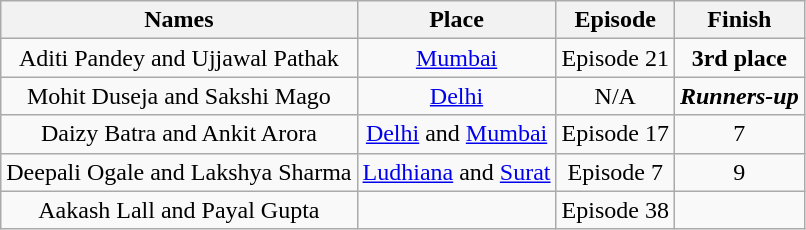<table class="wikitable sortable" style="text-align:center">
<tr>
<th>Names</th>
<th>Place</th>
<th>Episode</th>
<th>Finish</th>
</tr>
<tr>
<td>Aditi Pandey and Ujjawal Pathak</td>
<td><a href='#'>Mumbai</a></td>
<td>Episode 21</td>
<td><strong>3rd place</strong></td>
</tr>
<tr>
<td>Mohit Duseja and Sakshi Mago</td>
<td><a href='#'>Delhi</a></td>
<td>N/A</td>
<td><strong><em>Runners-up</em></strong></td>
</tr>
<tr>
<td>Daizy Batra and Ankit Arora</td>
<td><a href='#'>Delhi</a> and <a href='#'>Mumbai</a></td>
<td>Episode 17</td>
<td>7</td>
</tr>
<tr>
<td>Deepali Ogale and Lakshya Sharma</td>
<td><a href='#'>Ludhiana</a> and <a href='#'>Surat</a></td>
<td>Episode 7</td>
<td>9</td>
</tr>
<tr>
<td>Aakash Lall and Payal Gupta</td>
<td></td>
<td>Episode 38</td>
<td></td>
</tr>
</table>
